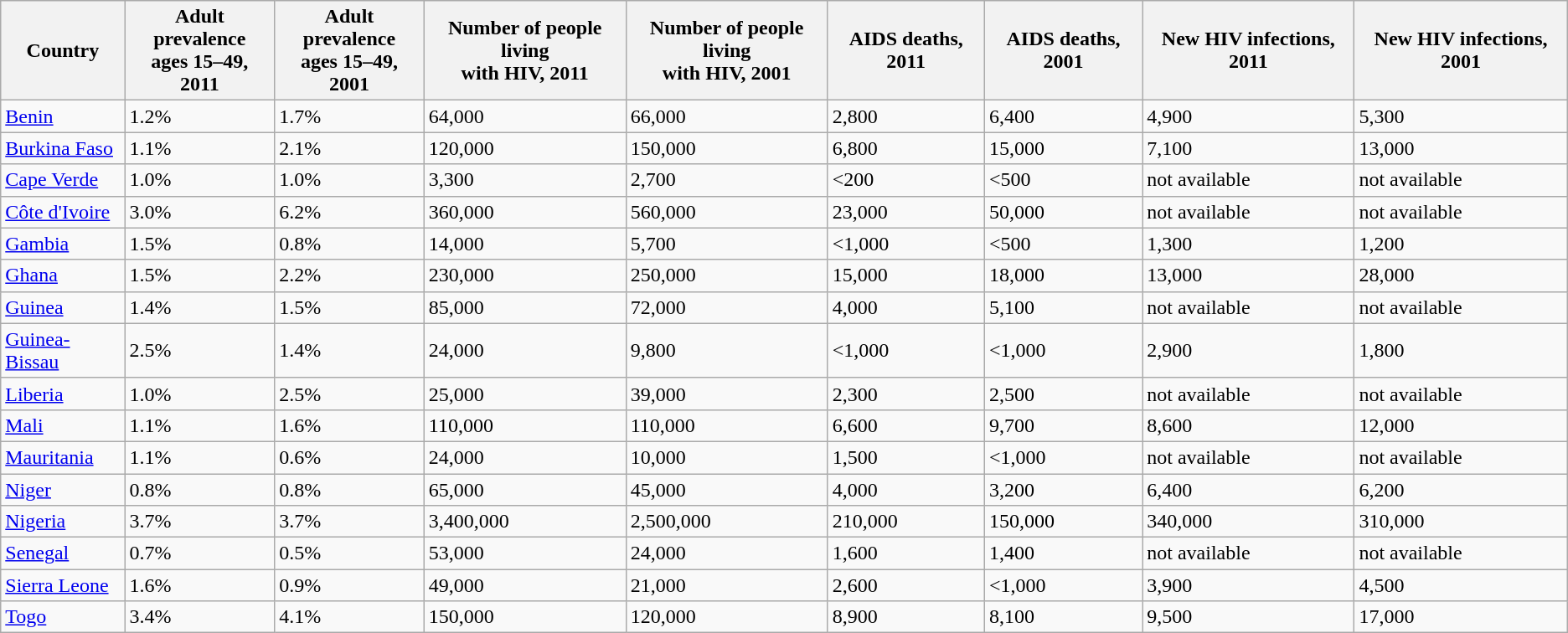<table class="sortable wikitable">
<tr>
<th>Country</th>
<th>Adult prevalence<br>ages 15–49, 2011</th>
<th>Adult prevalence<br>ages 15–49, 2001</th>
<th>Number of people living<br>with HIV, 2011</th>
<th>Number of people living<br>with HIV, 2001</th>
<th>AIDS deaths, 2011</th>
<th>AIDS deaths, 2001</th>
<th>New HIV infections, 2011</th>
<th>New HIV infections, 2001</th>
</tr>
<tr>
<td><a href='#'>Benin</a></td>
<td>1.2%</td>
<td>1.7%</td>
<td>64,000</td>
<td>66,000</td>
<td>2,800</td>
<td>6,400</td>
<td>4,900</td>
<td>5,300</td>
</tr>
<tr>
<td><a href='#'>Burkina Faso</a></td>
<td>1.1%</td>
<td>2.1%</td>
<td>120,000</td>
<td>150,000</td>
<td>6,800</td>
<td>15,000</td>
<td>7,100</td>
<td>13,000</td>
</tr>
<tr>
<td><a href='#'>Cape Verde</a></td>
<td>1.0%</td>
<td>1.0%</td>
<td>3,300</td>
<td>2,700</td>
<td><200</td>
<td><500</td>
<td>not available</td>
<td>not available</td>
</tr>
<tr>
<td><a href='#'>Côte d'Ivoire</a></td>
<td>3.0%</td>
<td>6.2%</td>
<td>360,000</td>
<td>560,000</td>
<td>23,000</td>
<td>50,000</td>
<td>not available</td>
<td>not available</td>
</tr>
<tr>
<td><a href='#'>Gambia</a></td>
<td>1.5%</td>
<td>0.8%</td>
<td>14,000</td>
<td>5,700</td>
<td><1,000</td>
<td><500</td>
<td>1,300</td>
<td>1,200</td>
</tr>
<tr>
<td><a href='#'>Ghana</a></td>
<td>1.5%</td>
<td>2.2%</td>
<td>230,000</td>
<td>250,000</td>
<td>15,000</td>
<td>18,000</td>
<td>13,000</td>
<td>28,000</td>
</tr>
<tr>
<td><a href='#'>Guinea</a></td>
<td>1.4%</td>
<td>1.5%</td>
<td>85,000</td>
<td>72,000</td>
<td>4,000</td>
<td>5,100</td>
<td>not available</td>
<td>not available</td>
</tr>
<tr>
<td><a href='#'>Guinea-Bissau</a></td>
<td>2.5%</td>
<td>1.4%</td>
<td>24,000</td>
<td>9,800</td>
<td><1,000</td>
<td><1,000</td>
<td>2,900</td>
<td>1,800</td>
</tr>
<tr>
<td><a href='#'>Liberia</a></td>
<td>1.0%</td>
<td>2.5%</td>
<td>25,000</td>
<td>39,000</td>
<td>2,300</td>
<td>2,500</td>
<td>not available</td>
<td>not available</td>
</tr>
<tr>
<td><a href='#'>Mali</a></td>
<td>1.1%</td>
<td>1.6%</td>
<td>110,000</td>
<td>110,000</td>
<td>6,600</td>
<td>9,700</td>
<td>8,600</td>
<td>12,000</td>
</tr>
<tr>
<td><a href='#'>Mauritania</a></td>
<td>1.1%</td>
<td>0.6%</td>
<td>24,000</td>
<td>10,000</td>
<td>1,500</td>
<td><1,000</td>
<td>not available</td>
<td>not available</td>
</tr>
<tr>
<td><a href='#'>Niger</a></td>
<td>0.8%</td>
<td>0.8%</td>
<td>65,000</td>
<td>45,000</td>
<td>4,000</td>
<td>3,200</td>
<td>6,400</td>
<td>6,200</td>
</tr>
<tr>
<td><a href='#'>Nigeria</a></td>
<td>3.7%</td>
<td>3.7%</td>
<td>3,400,000</td>
<td>2,500,000</td>
<td>210,000</td>
<td>150,000</td>
<td>340,000</td>
<td>310,000</td>
</tr>
<tr>
<td><a href='#'>Senegal</a></td>
<td>0.7%</td>
<td>0.5%</td>
<td>53,000</td>
<td>24,000</td>
<td>1,600</td>
<td>1,400</td>
<td>not available</td>
<td>not available</td>
</tr>
<tr>
<td><a href='#'>Sierra Leone</a></td>
<td>1.6%</td>
<td>0.9%</td>
<td>49,000</td>
<td>21,000</td>
<td>2,600</td>
<td><1,000</td>
<td>3,900</td>
<td>4,500</td>
</tr>
<tr>
<td><a href='#'>Togo</a></td>
<td>3.4%</td>
<td>4.1%</td>
<td>150,000</td>
<td>120,000</td>
<td>8,900</td>
<td>8,100</td>
<td>9,500</td>
<td>17,000</td>
</tr>
</table>
